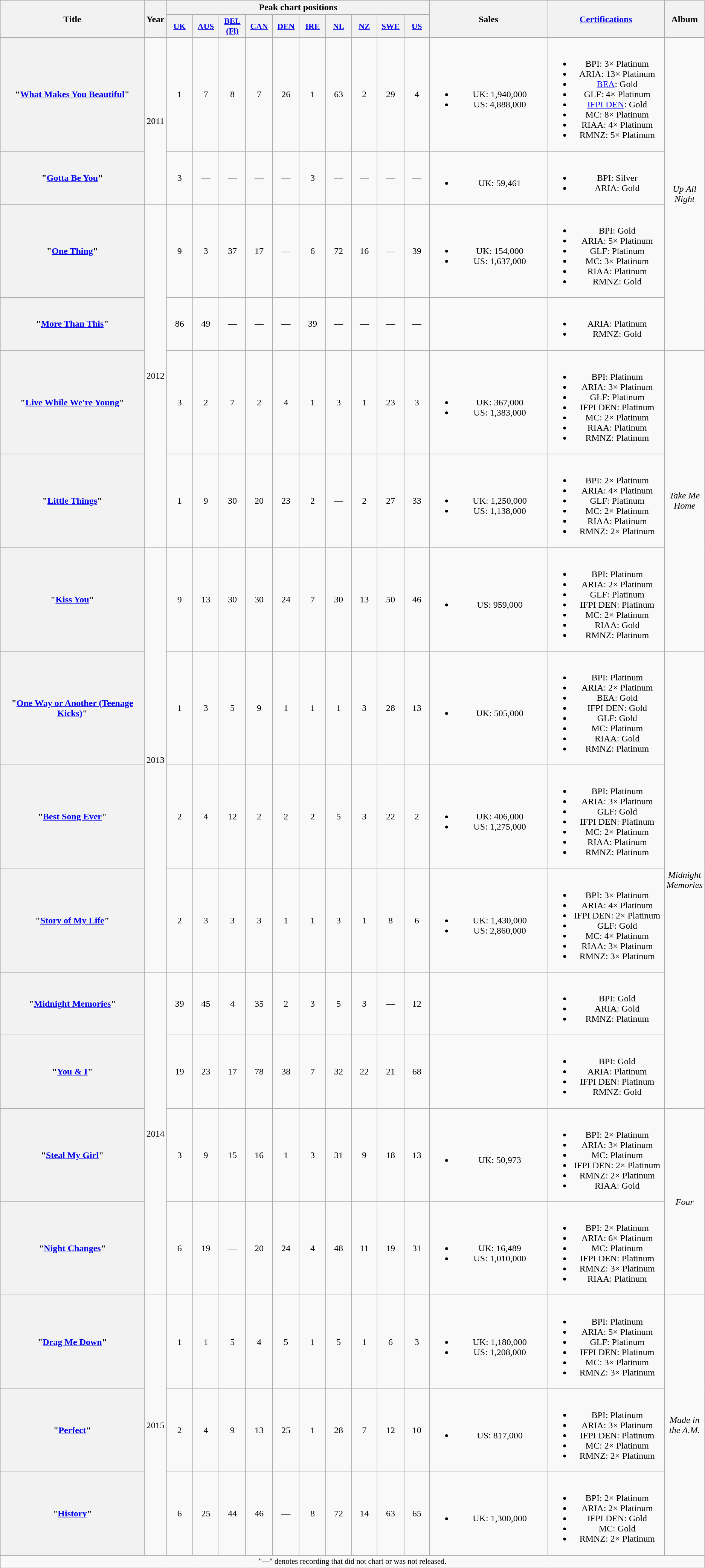<table class="wikitable plainrowheaders" style="text-align:center;">
<tr>
<th scope="col" rowspan="2" style="width:18em;">Title</th>
<th scope="col" rowspan="2">Year</th>
<th scope="col" colspan="10">Peak chart positions</th>
<th scope="col" rowspan="2" style="width:14em;">Sales</th>
<th scope="col" rowspan="2" style="width:14em;"><a href='#'>Certifications</a></th>
<th scope="col" rowspan="2">Album</th>
</tr>
<tr>
<th scope="col" style="width:3em;font-size:90%;"><a href='#'>UK</a><br></th>
<th scope="col" style="width:3em;font-size:90%;"><a href='#'>AUS</a><br></th>
<th scope="col" style="width:3em;font-size:90%;"><a href='#'>BEL (Fl)</a><br></th>
<th scope="col" style="width:3em;font-size:90%;"><a href='#'>CAN</a><br></th>
<th scope="col" style="width:3em;font-size:90%;"><a href='#'>DEN</a><br></th>
<th scope="col" style="width:3em;font-size:90%;"><a href='#'>IRE</a><br></th>
<th scope="col" style="width:3em;font-size:90%;"><a href='#'>NL</a><br></th>
<th scope="col" style="width:3em;font-size:90%;"><a href='#'>NZ</a><br></th>
<th scope="col" style="width:3em;font-size:90%;"><a href='#'>SWE</a><br></th>
<th scope="col" style="width:3em;font-size:90%;"><a href='#'>US</a><br></th>
</tr>
<tr>
<th scope="row">"<a href='#'>What Makes You Beautiful</a>"</th>
<td rowspan="2">2011</td>
<td>1</td>
<td>7</td>
<td>8</td>
<td>7</td>
<td>26</td>
<td>1</td>
<td>63</td>
<td>2</td>
<td>29</td>
<td>4</td>
<td><br><ul><li>UK: 1,940,000</li><li>US: 4,888,000</li></ul></td>
<td><br><ul><li>BPI: 3× Platinum</li><li>ARIA: 13× Platinum</li><li><a href='#'>BEA</a>: Gold</li><li>GLF: 4× Platinum</li><li><a href='#'>IFPI DEN</a>: Gold</li><li>MC: 8× Platinum</li><li>RIAA: 4× Platinum</li><li>RMNZ: 5× Platinum</li></ul></td>
<td rowspan="4"><em>Up All Night</em></td>
</tr>
<tr>
<th scope="row">"<a href='#'>Gotta Be You</a>"</th>
<td>3</td>
<td>—</td>
<td>—</td>
<td>—</td>
<td>—</td>
<td>3</td>
<td>—</td>
<td>—</td>
<td>—</td>
<td>—</td>
<td><br><ul><li>UK: 59,461</li></ul></td>
<td><br><ul><li>BPI: Silver</li><li>ARIA: Gold</li></ul></td>
</tr>
<tr>
<th scope="row">"<a href='#'>One Thing</a>"</th>
<td rowspan="4">2012</td>
<td>9</td>
<td>3</td>
<td>37</td>
<td>17</td>
<td>—</td>
<td>6</td>
<td>72</td>
<td>16</td>
<td>—</td>
<td>39</td>
<td><br><ul><li>UK: 154,000</li><li>US: 1,637,000</li></ul></td>
<td><br><ul><li>BPI: Gold</li><li>ARIA: 5× Platinum</li><li>GLF: Platinum</li><li>MC: 3× Platinum</li><li>RIAA: Platinum</li><li>RMNZ: Gold</li></ul></td>
</tr>
<tr>
<th scope="row">"<a href='#'>More Than This</a>"</th>
<td>86</td>
<td>49</td>
<td>—</td>
<td>—</td>
<td>—</td>
<td>39</td>
<td>—</td>
<td>—</td>
<td>—</td>
<td>—</td>
<td></td>
<td><br><ul><li>ARIA: Platinum</li><li>RMNZ: Gold</li></ul></td>
</tr>
<tr>
<th scope="row">"<a href='#'>Live While We're Young</a>"</th>
<td>3</td>
<td>2</td>
<td>7</td>
<td>2</td>
<td>4</td>
<td>1</td>
<td>3</td>
<td>1</td>
<td>23</td>
<td>3</td>
<td><br><ul><li>UK: 367,000</li><li>US: 1,383,000</li></ul></td>
<td><br><ul><li>BPI: Platinum</li><li>ARIA: 3× Platinum</li><li>GLF: Platinum</li><li>IFPI DEN: Platinum</li><li>MC: 2× Platinum</li><li>RIAA: Platinum</li><li>RMNZ: Platinum</li></ul></td>
<td rowspan="3"><em>Take Me Home</em></td>
</tr>
<tr>
<th scope="row">"<a href='#'>Little Things</a>"</th>
<td>1</td>
<td>9</td>
<td>30</td>
<td>20</td>
<td>23</td>
<td>2</td>
<td>—</td>
<td>2</td>
<td>27</td>
<td>33</td>
<td><br><ul><li>UK: 1,250,000</li><li>US: 1,138,000</li></ul></td>
<td><br><ul><li>BPI: 2× Platinum</li><li>ARIA: 4× Platinum</li><li>GLF: Platinum</li><li>MC: 2× Platinum</li><li>RIAA: Platinum</li><li>RMNZ: 2× Platinum</li></ul></td>
</tr>
<tr>
<th scope="row">"<a href='#'>Kiss You</a>"</th>
<td rowspan="4">2013</td>
<td>9</td>
<td>13</td>
<td>30</td>
<td>30</td>
<td>24</td>
<td>7</td>
<td>30</td>
<td>13</td>
<td>50</td>
<td>46</td>
<td><br><ul><li>US: 959,000</li></ul></td>
<td><br><ul><li>BPI: Platinum</li><li>ARIA: 2× Platinum</li><li>GLF: Platinum</li><li>IFPI DEN: Platinum</li><li>MC: 2× Platinum</li><li>RIAA: Gold</li><li>RMNZ: Platinum</li></ul></td>
</tr>
<tr>
<th scope="row">"<a href='#'>One Way or Another (Teenage Kicks)</a>"</th>
<td>1</td>
<td>3</td>
<td>5</td>
<td>9</td>
<td>1</td>
<td>1</td>
<td>1</td>
<td>3</td>
<td>28</td>
<td>13</td>
<td><br><ul><li>UK: 505,000</li></ul></td>
<td><br><ul><li>BPI: Platinum</li><li>ARIA: 2× Platinum</li><li>BEA: Gold</li><li>IFPI DEN: Gold</li><li>GLF: Gold</li><li>MC: Platinum</li><li>RIAA: Gold</li><li>RMNZ: Platinum</li></ul></td>
<td rowspan="5"><em>Midnight Memories</em></td>
</tr>
<tr>
<th scope="row">"<a href='#'>Best Song Ever</a>"</th>
<td>2</td>
<td>4</td>
<td>12</td>
<td>2</td>
<td>2</td>
<td>2</td>
<td>5</td>
<td>3</td>
<td>22</td>
<td>2</td>
<td><br><ul><li>UK: 406,000</li><li>US: 1,275,000</li></ul></td>
<td><br><ul><li>BPI: Platinum</li><li>ARIA: 3× Platinum</li><li>GLF: Gold</li><li>IFPI DEN: Platinum</li><li>MC: 2× Platinum</li><li>RIAA: Platinum</li><li>RMNZ: Platinum</li></ul></td>
</tr>
<tr>
<th scope="row">"<a href='#'>Story of My Life</a>"</th>
<td>2</td>
<td>3</td>
<td>3</td>
<td>3</td>
<td>1</td>
<td>1</td>
<td>3</td>
<td>1</td>
<td>8</td>
<td>6</td>
<td><br><ul><li>UK: 1,430,000</li><li>US: 2,860,000</li></ul></td>
<td><br><ul><li>BPI: 3× Platinum</li><li>ARIA: 4× Platinum</li><li>IFPI DEN: 2× Platinum</li><li>GLF: Gold</li><li>MC: 4× Platinum</li><li>RIAA: 3× Platinum</li><li>RMNZ: 3× Platinum</li></ul></td>
</tr>
<tr>
<th scope="row">"<a href='#'>Midnight Memories</a>"</th>
<td rowspan="4">2014</td>
<td>39</td>
<td>45</td>
<td>4</td>
<td>35</td>
<td>2</td>
<td>3</td>
<td>5</td>
<td>3</td>
<td>—</td>
<td>12</td>
<td></td>
<td><br><ul><li>BPI: Gold</li><li>ARIA: Gold</li><li>RMNZ: Platinum</li></ul></td>
</tr>
<tr>
<th scope="row">"<a href='#'>You & I</a>"</th>
<td>19</td>
<td>23</td>
<td>17</td>
<td>78</td>
<td>38</td>
<td>7</td>
<td>32</td>
<td>22</td>
<td>21</td>
<td>68</td>
<td></td>
<td><br><ul><li>BPI: Gold</li><li>ARIA: Platinum</li><li>IFPI DEN: Platinum</li><li>RMNZ: Gold</li></ul></td>
</tr>
<tr>
<th scope="row">"<a href='#'>Steal My Girl</a>"</th>
<td>3</td>
<td>9</td>
<td>15</td>
<td>16</td>
<td>1</td>
<td>3</td>
<td>31</td>
<td>9</td>
<td>18</td>
<td>13</td>
<td><br><ul><li>UK: 50,973</li></ul></td>
<td><br><ul><li>BPI: 2× Platinum</li><li>ARIA: 3× Platinum</li><li>MC: Platinum</li><li>IFPI DEN: 2× Platinum</li><li>RMNZ: 2× Platinum</li><li>RIAA: Gold</li></ul></td>
<td rowspan="2"><em>Four</em></td>
</tr>
<tr>
<th scope="row">"<a href='#'>Night Changes</a>"</th>
<td>6</td>
<td>19</td>
<td>—</td>
<td>20</td>
<td>24</td>
<td>4</td>
<td>48</td>
<td>11</td>
<td>19</td>
<td>31</td>
<td><br><ul><li>UK: 16,489</li><li>US: 1,010,000</li></ul></td>
<td><br><ul><li>BPI: 2× Platinum</li><li>ARIA: 6× Platinum</li><li>MC: Platinum</li><li>IFPI DEN: Platinum</li><li>RMNZ: 3× Platinum</li><li>RIAA: Platinum</li></ul></td>
</tr>
<tr>
<th scope="row">"<a href='#'>Drag Me Down</a>"</th>
<td rowspan="3">2015</td>
<td>1</td>
<td>1</td>
<td>5</td>
<td>4</td>
<td>5</td>
<td>1</td>
<td>5</td>
<td>1</td>
<td>6</td>
<td>3</td>
<td><br><ul><li>UK: 1,180,000</li><li>US: 1,208,000</li></ul></td>
<td><br><ul><li>BPI: Platinum</li><li>ARIA: 5× Platinum</li><li>GLF: Platinum</li><li>IFPI DEN: Platinum</li><li>MC: 3× Platinum</li><li>RMNZ: 3× Platinum</li></ul></td>
<td rowspan="3"><em>Made in the A.M.</em></td>
</tr>
<tr>
<th scope="row">"<a href='#'>Perfect</a>"</th>
<td>2</td>
<td>4</td>
<td>9</td>
<td>13</td>
<td>25</td>
<td>1</td>
<td>28</td>
<td>7</td>
<td>12</td>
<td>10</td>
<td><br><ul><li>US: 817,000</li></ul></td>
<td><br><ul><li>BPI: Platinum</li><li>ARIA: 3× Platinum</li><li>IFPI DEN: Platinum</li><li>MC: 2× Platinum</li><li>RMNZ: 2× Platinum</li></ul></td>
</tr>
<tr>
<th scope="row">"<a href='#'>History</a>"</th>
<td>6</td>
<td>25</td>
<td>44</td>
<td>46</td>
<td>—</td>
<td>8</td>
<td>72</td>
<td>14</td>
<td>63</td>
<td>65</td>
<td><br><ul><li>UK: 1,300,000</li></ul></td>
<td><br><ul><li>BPI: 2× Platinum</li><li>ARIA: 2× Platinum</li><li>IFPI DEN: Gold</li><li>MC: Gold</li><li>RMNZ: 2× Platinum</li></ul></td>
</tr>
<tr>
<td colspan="16" style="font-size:85%">"—" denotes recording that did not chart or was not released.</td>
</tr>
</table>
